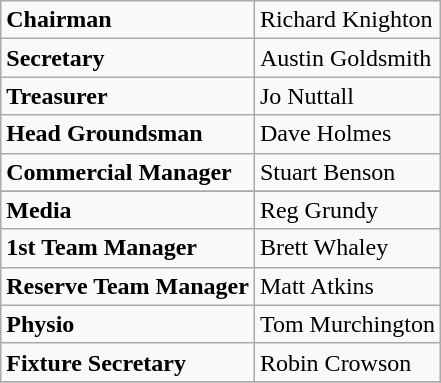<table class="wikitable">
<tr>
<td><strong>Chairman</strong></td>
<td>Richard Knighton</td>
</tr>
<tr>
<td><strong>Secretary</strong></td>
<td>Austin Goldsmith</td>
</tr>
<tr>
<td><strong>Treasurer</strong></td>
<td>Jo Nuttall</td>
</tr>
<tr>
<td><strong>Head Groundsman</strong></td>
<td>Dave Holmes</td>
</tr>
<tr>
<td><strong>Commercial Manager</strong></td>
<td>Stuart Benson</td>
</tr>
<tr>
</tr>
<tr>
<td><strong>Media</strong></td>
<td>Reg Grundy</td>
</tr>
<tr>
<td><strong>1st Team Manager</strong></td>
<td>Brett Whaley</td>
</tr>
<tr>
<td><strong>Reserve Team Manager</strong></td>
<td>Matt Atkins</td>
</tr>
<tr>
<td><strong>Physio</strong></td>
<td>Tom Murchington</td>
</tr>
<tr>
<td><strong>Fixture Secretary</strong></td>
<td>Robin Crowson</td>
</tr>
<tr>
</tr>
</table>
